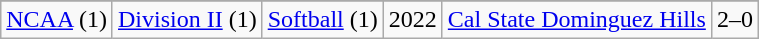<table class="wikitable">
<tr align="center">
</tr>
<tr align="center">
<td rowspan="1"><a href='#'>NCAA</a> (1)</td>
<td rowspan="1"><a href='#'>Division II</a> (1)</td>
<td rowspan="1"><a href='#'>Softball</a> (1)</td>
<td>2022</td>
<td><a href='#'>Cal State Dominguez Hills</a></td>
<td>2–0</td>
</tr>
</table>
